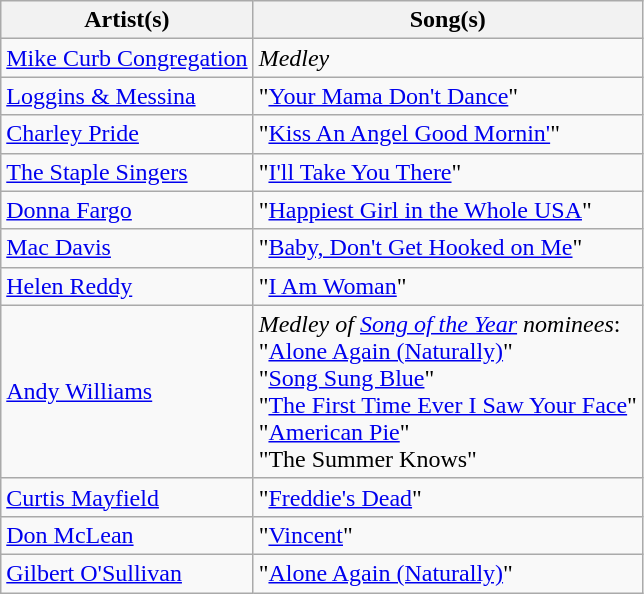<table class="wikitable plainrowheaders">
<tr>
<th scope="col">Artist(s)</th>
<th scope="col">Song(s)</th>
</tr>
<tr>
<td scope="row"><a href='#'>Mike Curb Congregation</a></td>
<td><em>Medley</em></td>
</tr>
<tr>
<td scope="row"><a href='#'>Loggins & Messina</a></td>
<td>"<a href='#'>Your Mama Don't Dance</a>"</td>
</tr>
<tr>
<td scope="row"><a href='#'>Charley Pride</a></td>
<td>"<a href='#'>Kiss An Angel Good Mornin'</a>"</td>
</tr>
<tr>
<td scope="row"><a href='#'>The Staple Singers</a></td>
<td>"<a href='#'>I'll Take You There</a>"</td>
</tr>
<tr>
<td scope="row"><a href='#'>Donna Fargo</a></td>
<td>"<a href='#'>Happiest Girl in the Whole USA</a>"</td>
</tr>
<tr>
<td scope="row"><a href='#'>Mac Davis</a></td>
<td>"<a href='#'>Baby, Don't Get Hooked on Me</a>"</td>
</tr>
<tr>
<td scope="row"><a href='#'>Helen Reddy</a></td>
<td>"<a href='#'>I Am Woman</a>"</td>
</tr>
<tr>
<td scope="row"><a href='#'>Andy Williams</a></td>
<td><em>Medley of <a href='#'>Song of the Year</a> nominees</em>: <br> "<a href='#'>Alone Again (Naturally)</a>" <br> "<a href='#'>Song Sung Blue</a>" <br> "<a href='#'>The First Time Ever I Saw Your Face</a>" <br> "<a href='#'>American Pie</a>" <br> "The Summer Knows"</td>
</tr>
<tr>
<td scope="row"><a href='#'>Curtis Mayfield</a></td>
<td>"<a href='#'>Freddie's Dead</a>"</td>
</tr>
<tr>
<td scope="row"><a href='#'>Don McLean</a></td>
<td>"<a href='#'>Vincent</a>"</td>
</tr>
<tr>
<td scope="row"><a href='#'>Gilbert O'Sullivan</a></td>
<td>"<a href='#'>Alone Again (Naturally)</a>"</td>
</tr>
</table>
